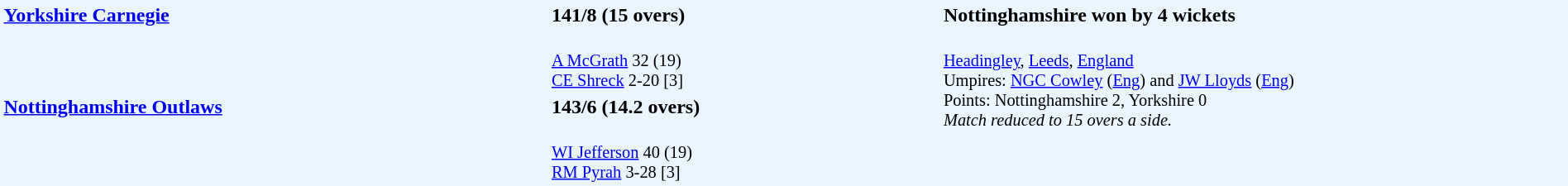<table style="width:100%; background:#ebf5ff;">
<tr>
<td style="width:35%; vertical-align:top;" rowspan="2"><strong><a href='#'>Yorkshire Carnegie</a></strong></td>
<td style="width:25%;"><strong>141/8 (15 overs)</strong></td>
<td style="width:40%;"><strong>Nottinghamshire won by 4 wickets</strong></td>
</tr>
<tr>
<td style="font-size: 85%;"><br><a href='#'>A McGrath</a> 32 (19)<br>
<a href='#'>CE Shreck</a> 2-20 [3]</td>
<td style="vertical-align:top; font-size:85%;" rowspan="3"><br><a href='#'>Headingley</a>, <a href='#'>Leeds</a>, <a href='#'>England</a><br>
Umpires: <a href='#'>NGC Cowley</a> (<a href='#'>Eng</a>) and <a href='#'>JW Lloyds</a> (<a href='#'>Eng</a>)<br>
Points: Nottinghamshire 2, Yorkshire 0<br><em>Match reduced to 15 overs a side.</em></td>
</tr>
<tr>
<td style="vertical-align:top;" rowspan="2"><strong><a href='#'>Nottinghamshire Outlaws</a></strong></td>
<td><strong>143/6 (14.2 overs)</strong></td>
</tr>
<tr>
<td style="font-size: 85%;"><br><a href='#'>WI Jefferson</a> 40 (19)<br>
<a href='#'>RM Pyrah</a> 3-28 [3]</td>
</tr>
</table>
